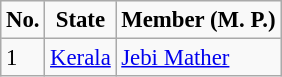<table class="sortable" cellspacing="0" cellpadding="3" border="2" style="margin: 1em 1em 1em 0; background: #f9f9f9; border: 1px #aaa solid; border-collapse: collapse; font-size: 95%;">
<tr>
<th>No.</th>
<th>State</th>
<th>Member (M. P.)</th>
</tr>
<tr>
<td>1</td>
<td><a href='#'>Kerala</a></td>
<td><a href='#'>Jebi Mather</a></td>
</tr>
</table>
